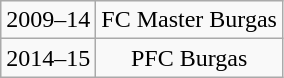<table class="wikitable" style="text-align: center;">
<tr>
<td>2009–14</td>
<td>FC Master Burgas</td>
</tr>
<tr>
<td>2014–15</td>
<td>PFC Burgas</td>
</tr>
</table>
